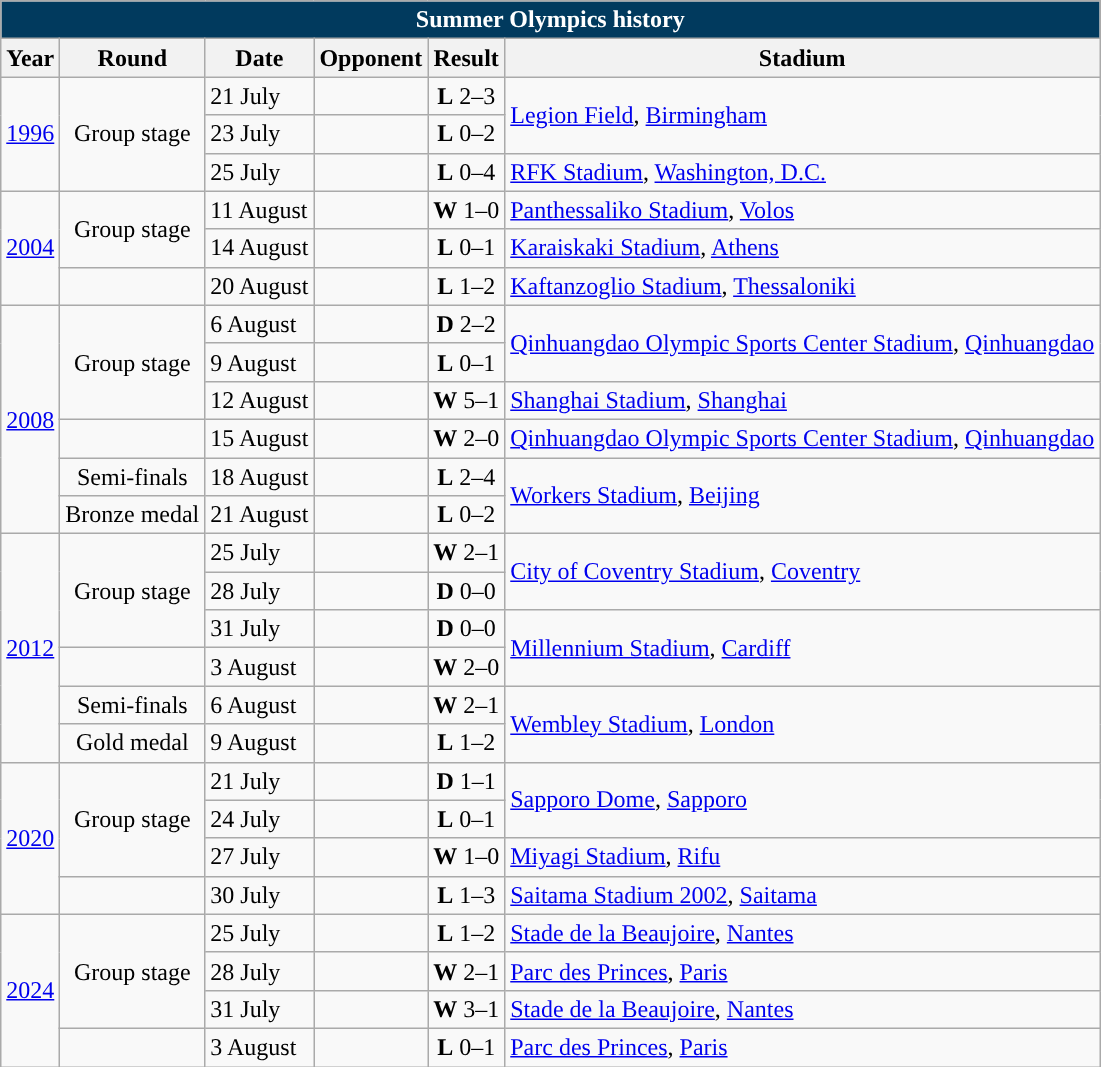<table class="wikitable mw-collapsible" style="text-align: center;font-size:100%;">
<tr>
<th colspan=6 style="background: #013A5E; color: #FFFFFF;">Summer Olympics history</th>
</tr>
<tr>
<th>Year</th>
<th>Round</th>
<th>Date</th>
<th>Opponent</th>
<th>Result</th>
<th>Stadium</th>
</tr>
<tr>
<td rowspan=3> <a href='#'>1996</a></td>
<td rowspan=3>Group stage</td>
<td align="left">21 July</td>
<td align="left"></td>
<td><strong>L</strong> 2–3</td>
<td rowspan=2 align="left"><a href='#'>Legion Field</a>, <a href='#'>Birmingham</a></td>
</tr>
<tr>
<td align="left">23 July</td>
<td align="left"></td>
<td><strong>L</strong> 0–2</td>
</tr>
<tr>
<td align="left">25 July</td>
<td align="left"></td>
<td><strong>L</strong> 0–4</td>
<td align="left"><a href='#'>RFK Stadium</a>, <a href='#'>Washington, D.C.</a></td>
</tr>
<tr>
<td rowspan=3> <a href='#'>2004</a></td>
<td rowspan=2>Group stage</td>
<td align="left">11 August</td>
<td align="left"></td>
<td><strong>W</strong> 1–0</td>
<td align="left"><a href='#'>Panthessaliko Stadium</a>, <a href='#'>Volos</a></td>
</tr>
<tr>
<td align="left">14 August</td>
<td align="left"></td>
<td><strong>L</strong> 0–1</td>
<td align="left"><a href='#'>Karaiskaki Stadium</a>, <a href='#'>Athens</a></td>
</tr>
<tr>
<td></td>
<td align="left">20 August</td>
<td align="left"></td>
<td><strong>L</strong> 1–2</td>
<td align="left"><a href='#'>Kaftanzoglio Stadium</a>, <a href='#'>Thessaloniki</a></td>
</tr>
<tr>
<td rowspan=6> <a href='#'>2008</a></td>
<td rowspan=3>Group stage</td>
<td align="left">6 August</td>
<td align="left"></td>
<td><strong>D</strong> 2–2</td>
<td rowspan=2 align="left"><a href='#'>Qinhuangdao Olympic Sports Center Stadium</a>, <a href='#'>Qinhuangdao</a></td>
</tr>
<tr>
<td align="left">9 August</td>
<td align="left"></td>
<td><strong>L</strong> 0–1</td>
</tr>
<tr>
<td align="left">12 August</td>
<td align="left"></td>
<td><strong>W</strong> 5–1</td>
<td align="left"><a href='#'>Shanghai Stadium</a>, <a href='#'>Shanghai</a></td>
</tr>
<tr>
<td></td>
<td align="left">15 August</td>
<td align="left"></td>
<td><strong>W</strong> 2–0</td>
<td align="left"><a href='#'>Qinhuangdao Olympic Sports Center Stadium</a>, <a href='#'>Qinhuangdao</a></td>
</tr>
<tr>
<td>Semi-finals</td>
<td align="left">18 August</td>
<td align="left"></td>
<td><strong>L</strong> 2–4</td>
<td rowspan=2 align="left"><a href='#'>Workers Stadium</a>, <a href='#'>Beijing</a></td>
</tr>
<tr>
<td>Bronze medal</td>
<td align="left">21 August</td>
<td align="left"></td>
<td><strong>L</strong> 0–2</td>
</tr>
<tr>
<td rowspan=6> <a href='#'>2012</a></td>
<td rowspan=3>Group stage</td>
<td align="left">25 July</td>
<td align="left"></td>
<td><strong>W</strong> 2–1</td>
<td rowspan=2 align="left"><a href='#'>City of Coventry Stadium</a>, <a href='#'>Coventry</a></td>
</tr>
<tr>
<td align="left">28 July</td>
<td align="left"></td>
<td><strong>D</strong> 0–0</td>
</tr>
<tr>
<td align="left">31 July</td>
<td align="left"></td>
<td><strong>D</strong> 0–0</td>
<td rowspan=2 align="left"><a href='#'>Millennium Stadium</a>, <a href='#'>Cardiff</a></td>
</tr>
<tr>
<td></td>
<td align="left">3 August</td>
<td align="left"></td>
<td><strong>W</strong> 2–0</td>
</tr>
<tr>
<td>Semi-finals</td>
<td align="left">6 August</td>
<td align="left"></td>
<td><strong>W</strong> 2–1</td>
<td rowspan=2 align="left"><a href='#'>Wembley Stadium</a>, <a href='#'>London</a></td>
</tr>
<tr>
<td>Gold medal</td>
<td align="left">9 August</td>
<td align="left"></td>
<td><strong>L</strong> 1–2</td>
</tr>
<tr>
<td rowspan=4> <a href='#'>2020</a></td>
<td rowspan=3>Group stage</td>
<td align="left">21 July</td>
<td align="left"></td>
<td><strong>D</strong> 1–1</td>
<td rowspan="2" align="left"><a href='#'>Sapporo Dome</a>, <a href='#'>Sapporo</a></td>
</tr>
<tr>
<td align="left">24 July</td>
<td align="left"></td>
<td><strong>L</strong> 0–1</td>
</tr>
<tr>
<td align="left">27 July</td>
<td align="left"></td>
<td><strong>W</strong> 1–0</td>
<td align="left"><a href='#'>Miyagi Stadium</a>, <a href='#'>Rifu</a></td>
</tr>
<tr>
<td></td>
<td align="left">30 July</td>
<td align="left"></td>
<td><strong>L</strong> 1–3</td>
<td align="left"><a href='#'>Saitama Stadium 2002</a>, <a href='#'>Saitama</a></td>
</tr>
<tr>
<td rowspan=4> <a href='#'>2024</a></td>
<td rowspan=3>Group stage</td>
<td align="left">25 July</td>
<td align="left"></td>
<td><strong>L</strong> 1–2</td>
<td align="left"><a href='#'>Stade de la Beaujoire</a>, <a href='#'>Nantes</a></td>
</tr>
<tr>
<td align="left">28 July</td>
<td align="left"></td>
<td><strong>W</strong> 2–1</td>
<td align="left"><a href='#'>Parc des Princes</a>, <a href='#'>Paris</a></td>
</tr>
<tr>
<td align="left">31 July</td>
<td align="left"></td>
<td><strong>W</strong> 3–1</td>
<td align="left"><a href='#'>Stade de la Beaujoire</a>, <a href='#'>Nantes</a></td>
</tr>
<tr>
<td></td>
<td align="left">3 August</td>
<td align="left"></td>
<td><strong>L</strong> 0–1 </td>
<td align="left"><a href='#'>Parc des Princes</a>, <a href='#'>Paris</a></td>
</tr>
</table>
